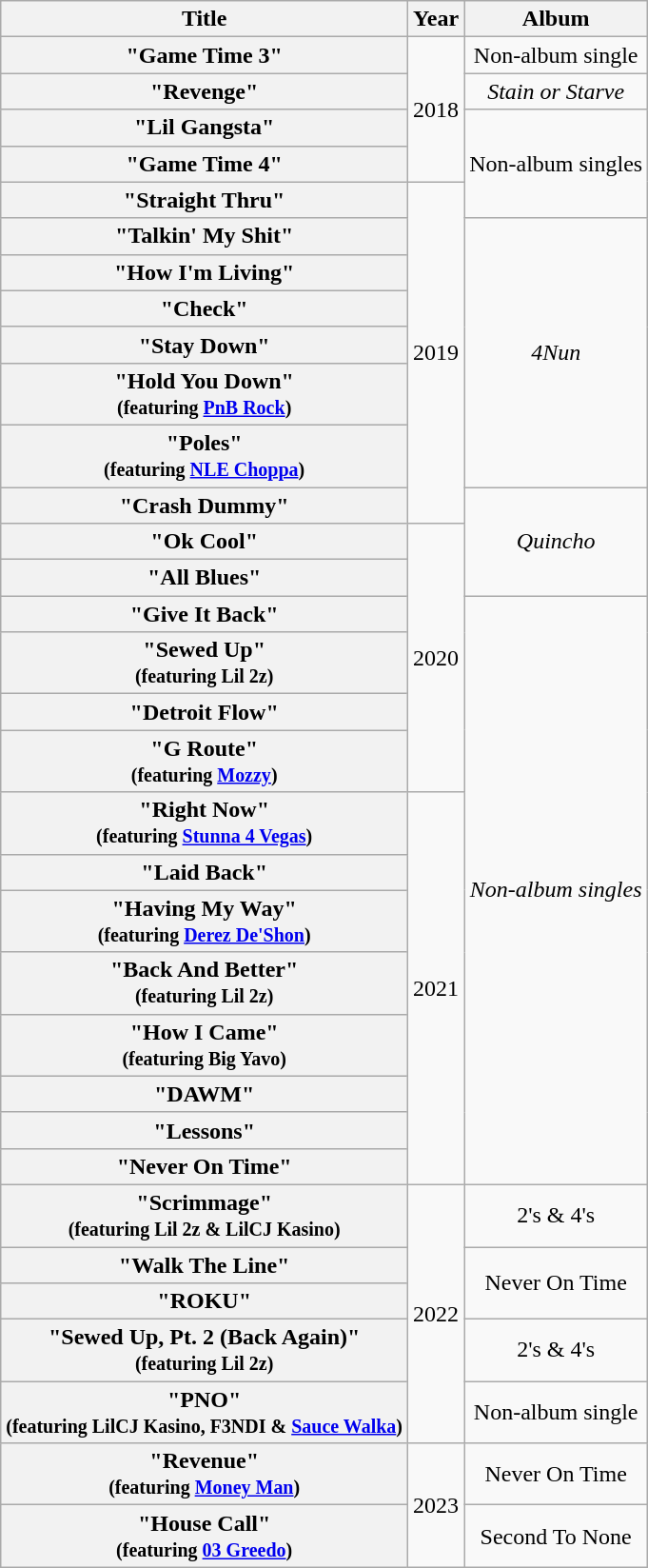<table class="wikitable plainrowheaders" style="text-align:center">
<tr>
<th>Title</th>
<th>Year</th>
<th>Album</th>
</tr>
<tr>
<th scope="row">"Game Time 3"</th>
<td rowspan="4">2018</td>
<td>Non-album single</td>
</tr>
<tr>
<th scope="row">"Revenge"</th>
<td><em>Stain or Starve</em></td>
</tr>
<tr>
<th scope="row">"Lil Gangsta"</th>
<td rowspan="3">Non-album singles</td>
</tr>
<tr>
<th scope="row">"Game Time 4"</th>
</tr>
<tr>
<th scope="row">"Straight Thru"</th>
<td rowspan="8">2019</td>
</tr>
<tr>
<th scope="row">"Talkin' My Shit"</th>
<td rowspan="6"><em>4Nun</em></td>
</tr>
<tr>
<th scope="row">"How I'm Living"</th>
</tr>
<tr>
<th scope="row">"Check"</th>
</tr>
<tr>
<th scope="row">"Stay Down"</th>
</tr>
<tr>
<th scope="row">"Hold You Down"<br><small>(featuring <a href='#'>PnB Rock</a>)</small></th>
</tr>
<tr>
<th scope="row">"Poles"<br><small>(featuring <a href='#'>NLE Choppa</a>)</small></th>
</tr>
<tr>
<th scope="row">"Crash Dummy"</th>
<td rowspan="3"><em>Quincho</em></td>
</tr>
<tr>
<th scope="row">"Ok Cool"</th>
<td rowspan="6">2020</td>
</tr>
<tr>
<th scope="row">"All Blues"</th>
</tr>
<tr>
<th scope="row">"Give It Back"</th>
<td rowspan="12"><em>Non-album singles</em></td>
</tr>
<tr>
<th scope="row">"Sewed Up"<br><small>(featuring Lil 2z)</small></th>
</tr>
<tr>
<th scope="row">"Detroit Flow"</th>
</tr>
<tr>
<th scope="row">"G Route"<br><small>(featuring <a href='#'>Mozzy</a>)</small></th>
</tr>
<tr>
<th scope="row">"Right Now"<br><small>(featuring <a href='#'>Stunna 4 Vegas</a>)</small></th>
<td rowspan="8">2021</td>
</tr>
<tr>
<th scope="row">"Laid Back"</th>
</tr>
<tr>
<th scope="row">"Having My Way"<br><small>(featuring <a href='#'>Derez De'Shon</a>)</small></th>
</tr>
<tr>
<th scope="row">"Back And Better"<br><small>(featuring Lil 2z)</small></th>
</tr>
<tr>
<th scope="row">"How I Came"<br><small>(featuring Big Yavo)</small></th>
</tr>
<tr>
<th scope="row">"DAWM"</th>
</tr>
<tr>
<th scope="row">"Lessons"</th>
</tr>
<tr>
<th scope="row">"Never On Time"</th>
</tr>
<tr>
<th scope="row">"Scrimmage"<br><small>(featuring Lil 2z & LilCJ Kasino)</small></th>
<td rowspan="5">2022</td>
<td>2's & 4's</td>
</tr>
<tr>
<th scope="row">"Walk The Line"</th>
<td rowspan="2">Never On Time</td>
</tr>
<tr>
<th scope="row">"ROKU"</th>
</tr>
<tr>
<th scope="row">"Sewed Up, Pt. 2 (Back Again)"<br><small>(featuring Lil 2z)</small></th>
<td>2's & 4's</td>
</tr>
<tr>
<th scope="row">"PNO"<br><small>(featuring LilCJ Kasino, F3NDI & <a href='#'>Sauce Walka</a>)</small></th>
<td>Non-album single</td>
</tr>
<tr>
<th scope="row">"Revenue"<br><small>(featuring <a href='#'>Money Man</a>)</small></th>
<td rowspan="2">2023</td>
<td>Never On Time</td>
</tr>
<tr>
<th scope="row">"House Call"<br><small>(featuring <a href='#'>03 Greedo</a>)</small></th>
<td>Second To None</td>
</tr>
</table>
